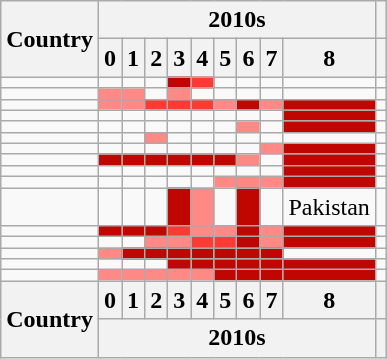<table class="wikitable">
<tr>
<th rowspan="2">Country</th>
<th colspan="9">2010s</th>
<th></th>
</tr>
<tr>
<th>0</th>
<th>1</th>
<th>2</th>
<th>3</th>
<th>4</th>
<th>5</th>
<th>6</th>
<th>7</th>
<th>8</th>
<th></th>
</tr>
<tr>
<td></td>
<td></td>
<td></td>
<td></td>
<td bgcolor="#bf0600"></td>
<td bgcolor="#ff3a33"></td>
<td></td>
<td></td>
<td></td>
<td></td>
<td></td>
</tr>
<tr>
<td></td>
<td bgcolor="#ff8985"></td>
<td bgcolor="#ff8985"></td>
<td></td>
<td bgcolor="#ff8985"></td>
<td></td>
<td></td>
<td></td>
<td></td>
<td></td>
<td></td>
</tr>
<tr>
<td></td>
<td bgcolor="#ff8985"></td>
<td bgcolor="#ff8985"></td>
<td bgcolor="#ff3a33"></td>
<td bgcolor="#ff3a33"></td>
<td bgcolor="#ff3a33"></td>
<td bgcolor="#ff8985"></td>
<td bgcolor="#bf0600"></td>
<td bgcolor="#ff8985"></td>
<td bgcolor="#bf0600"></td>
<td></td>
</tr>
<tr>
<td></td>
<td></td>
<td></td>
<td></td>
<td></td>
<td></td>
<td></td>
<td></td>
<td></td>
<td bgcolor="#bf0600"></td>
<td></td>
</tr>
<tr>
<td></td>
<td></td>
<td></td>
<td></td>
<td></td>
<td></td>
<td></td>
<td bgcolor="#ff8985"></td>
<td></td>
<td bgcolor="#bf0600"></td>
<td></td>
</tr>
<tr>
<td></td>
<td></td>
<td></td>
<td bgcolor="#ff8985"></td>
<td></td>
<td></td>
<td></td>
<td></td>
<td></td>
<td></td>
<td></td>
</tr>
<tr>
<td></td>
<td></td>
<td></td>
<td></td>
<td></td>
<td></td>
<td></td>
<td></td>
<td bgcolor="#ff8985"></td>
<td bgcolor="#bf0600"></td>
<td></td>
</tr>
<tr>
<td></td>
<td bgcolor="#bf0600"></td>
<td bgcolor="#bf0600"></td>
<td bgcolor="#bf0600"></td>
<td bgcolor="#bf0600"></td>
<td bgcolor="#bf0600"></td>
<td bgcolor="#bf0600"></td>
<td bgcolor="#ff8985"></td>
<td></td>
<td bgcolor="#bf0600"></td>
<td></td>
</tr>
<tr>
<td></td>
<td></td>
<td></td>
<td></td>
<td></td>
<td></td>
<td></td>
<td></td>
<td></td>
<td bgcolor="#bf0600"></td>
<td></td>
</tr>
<tr>
<td></td>
<td></td>
<td></td>
<td></td>
<td></td>
<td></td>
<td bgcolor="#ff8985"></td>
<td bgcolor="#ff8985"></td>
<td bgcolor="#ff8985"></td>
<td bgcolor="#bf0600"></td>
<td></td>
</tr>
<tr>
<td></td>
<td></td>
<td></td>
<td></td>
<td bgcolor="#bf0600"></td>
<td bgcolor="#ff8985"></td>
<td></td>
<td bgcolor="#bf0600"></td>
<td></td>
<td>Pakistan</td>
<td></td>
</tr>
<tr>
<td></td>
<td bgcolor="#bf0600"></td>
<td bgcolor="#bf0600"></td>
<td bgcolor="#bf0600"></td>
<td bgcolor="#ff3a33"></td>
<td bgcolor="#ff8985"></td>
<td bgcolor="#ff8985"></td>
<td bgcolor="#bf0600"></td>
<td bgcolor="#ff8985"></td>
<td bgcolor="#bf0600"></td>
<td></td>
</tr>
<tr>
<td></td>
<td></td>
<td></td>
<td bgcolor="#ff8985"></td>
<td bgcolor="#ff8985"></td>
<td bgcolor="#ff3a33"></td>
<td bgcolor="#ff3a33"></td>
<td bgcolor="#bf0600"></td>
<td bgcolor="#ff8985"></td>
<td bgcolor="#bf0600"></td>
<td></td>
</tr>
<tr>
<td></td>
<td bgcolor="#ff8985"></td>
<td bgcolor="#bf0600"></td>
<td bgcolor="#bf0600"></td>
<td bgcolor="#bf0600"></td>
<td bgcolor="#bf0600"></td>
<td bgcolor="#bf0600"></td>
<td bgcolor="#bf0600"></td>
<td bgcolor="#bf0600"></td>
<td></td>
<td></td>
</tr>
<tr>
<td></td>
<td></td>
<td></td>
<td></td>
<td bgcolor="#bf0600"></td>
<td bgcolor="#bf0600"></td>
<td bgcolor="#bf0600"></td>
<td bgcolor="#bf0600"></td>
<td bgcolor="#bf0600"></td>
<td bgcolor="#bf0600"></td>
<td></td>
</tr>
<tr>
<td></td>
<td bgcolor="#ff8985"></td>
<td bgcolor="#ff8985"></td>
<td bgcolor="#ff8985"></td>
<td bgcolor="#ff8985"></td>
<td bgcolor="#ff8985"></td>
<td bgcolor="#bf0600"></td>
<td bgcolor="#bf0600"></td>
<td bgcolor="#bf0600"></td>
<td bgcolor="#bf0600"></td>
<td></td>
</tr>
<tr>
<th rowspan="2">Country</th>
<th>0</th>
<th>1</th>
<th>2</th>
<th>3</th>
<th>4</th>
<th>5</th>
<th>6</th>
<th>7</th>
<th>8</th>
<th></th>
</tr>
<tr>
<th colspan="9">2010s</th>
<th></th>
</tr>
</table>
